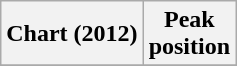<table class="wikitable plainrowheaders" style="text-align:center">
<tr>
<th scope="col">Chart (2012)</th>
<th scope="col">Peak<br> position</th>
</tr>
<tr>
</tr>
</table>
